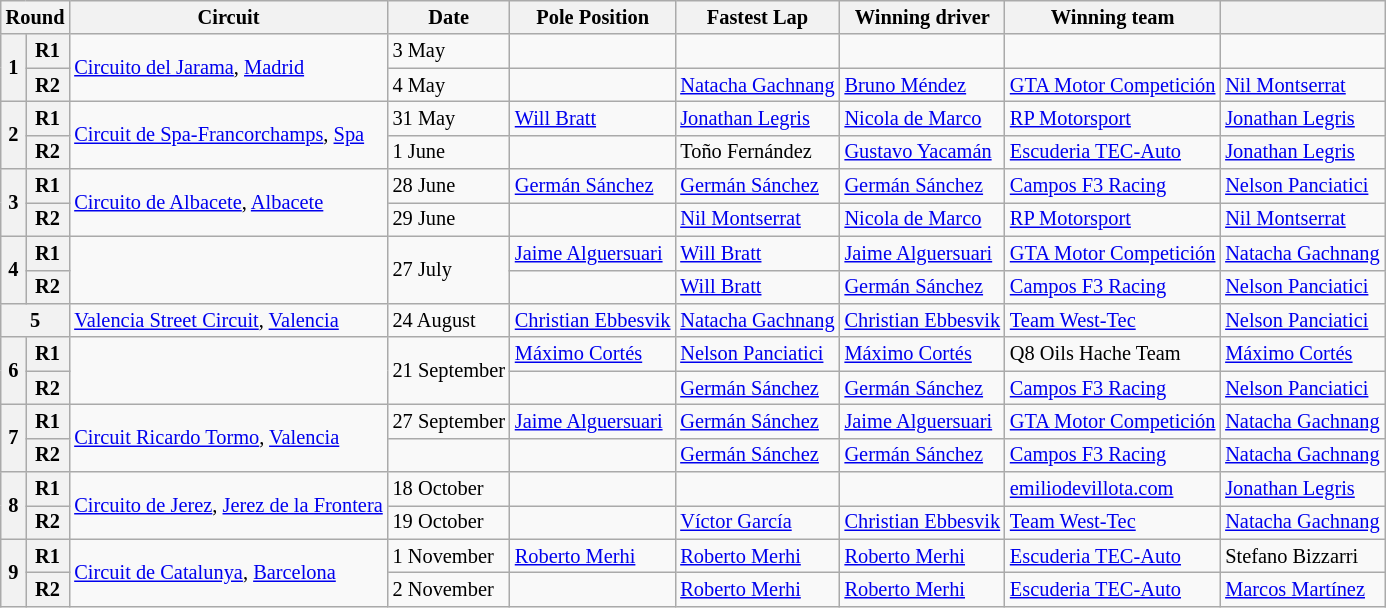<table class="wikitable" style="font-size: 85%;">
<tr>
<th colspan=2>Round</th>
<th>Circuit</th>
<th>Date</th>
<th>Pole Position</th>
<th>Fastest Lap</th>
<th>Winning driver</th>
<th>Winning team</th>
<th></th>
</tr>
<tr>
<th rowspan=2>1</th>
<th>R1</th>
<td rowspan=2> <a href='#'>Circuito del Jarama</a>, <a href='#'>Madrid</a></td>
<td>3 May</td>
<td></td>
<td></td>
<td></td>
<td></td>
<td></td>
</tr>
<tr>
<th>R2</th>
<td>4 May</td>
<td></td>
<td> <a href='#'>Natacha Gachnang</a></td>
<td> <a href='#'>Bruno Méndez</a></td>
<td> <a href='#'>GTA Motor Competición</a></td>
<td> <a href='#'>Nil Montserrat</a></td>
</tr>
<tr>
<th rowspan=2>2</th>
<th>R1</th>
<td rowspan=2> <a href='#'>Circuit de Spa-Francorchamps</a>, <a href='#'>Spa</a></td>
<td>31 May</td>
<td> <a href='#'>Will Bratt</a></td>
<td> <a href='#'>Jonathan Legris</a></td>
<td> <a href='#'>Nicola de Marco</a></td>
<td> <a href='#'>RP Motorsport</a></td>
<td> <a href='#'>Jonathan Legris</a></td>
</tr>
<tr>
<th>R2</th>
<td>1 June</td>
<td></td>
<td> Toño Fernández</td>
<td> <a href='#'>Gustavo Yacamán</a></td>
<td> <a href='#'>Escuderia TEC-Auto</a></td>
<td> <a href='#'>Jonathan Legris</a></td>
</tr>
<tr>
<th rowspan=2>3</th>
<th>R1</th>
<td rowspan=2> <a href='#'>Circuito de Albacete</a>, <a href='#'>Albacete</a></td>
<td>28 June</td>
<td> <a href='#'>Germán Sánchez</a></td>
<td> <a href='#'>Germán Sánchez</a></td>
<td> <a href='#'>Germán Sánchez</a></td>
<td> <a href='#'>Campos F3 Racing</a></td>
<td> <a href='#'>Nelson Panciatici</a></td>
</tr>
<tr>
<th>R2</th>
<td>29 June</td>
<td></td>
<td> <a href='#'>Nil Montserrat</a></td>
<td> <a href='#'>Nicola de Marco</a></td>
<td> <a href='#'>RP Motorsport</a></td>
<td> <a href='#'>Nil Montserrat</a></td>
</tr>
<tr>
<th rowspan=2>4</th>
<th>R1</th>
<td rowspan=2></td>
<td rowspan=2>27 July</td>
<td> <a href='#'>Jaime Alguersuari</a></td>
<td> <a href='#'>Will Bratt</a></td>
<td> <a href='#'>Jaime Alguersuari</a></td>
<td> <a href='#'>GTA Motor Competición</a></td>
<td> <a href='#'>Natacha Gachnang</a></td>
</tr>
<tr>
<th>R2</th>
<td></td>
<td> <a href='#'>Will Bratt</a></td>
<td> <a href='#'>Germán Sánchez</a></td>
<td> <a href='#'>Campos F3 Racing</a></td>
<td> <a href='#'>Nelson Panciatici</a></td>
</tr>
<tr>
<th colspan=2>5</th>
<td> <a href='#'>Valencia Street Circuit</a>, <a href='#'>Valencia</a></td>
<td>24 August</td>
<td> <a href='#'>Christian Ebbesvik</a></td>
<td> <a href='#'>Natacha Gachnang</a></td>
<td> <a href='#'>Christian Ebbesvik</a></td>
<td> <a href='#'>Team West-Tec</a></td>
<td> <a href='#'>Nelson Panciatici</a></td>
</tr>
<tr>
<th rowspan=2>6</th>
<th>R1</th>
<td rowspan=2></td>
<td rowspan=2>21 September</td>
<td> <a href='#'>Máximo Cortés</a></td>
<td> <a href='#'>Nelson Panciatici</a></td>
<td> <a href='#'>Máximo Cortés</a></td>
<td> Q8 Oils Hache Team</td>
<td> <a href='#'>Máximo Cortés</a></td>
</tr>
<tr>
<th>R2</th>
<td></td>
<td> <a href='#'>Germán Sánchez</a></td>
<td> <a href='#'>Germán Sánchez</a></td>
<td> <a href='#'>Campos F3 Racing</a></td>
<td> <a href='#'>Nelson Panciatici</a></td>
</tr>
<tr>
<th rowspan=2>7</th>
<th>R1</th>
<td rowspan=2> <a href='#'>Circuit Ricardo Tormo</a>, <a href='#'>Valencia</a></td>
<td>27 September</td>
<td> <a href='#'>Jaime Alguersuari</a></td>
<td> <a href='#'>Germán Sánchez</a></td>
<td> <a href='#'>Jaime Alguersuari</a></td>
<td> <a href='#'>GTA Motor Competición</a></td>
<td> <a href='#'>Natacha Gachnang</a></td>
</tr>
<tr>
<th>R2</th>
<td></td>
<td></td>
<td> <a href='#'>Germán Sánchez</a></td>
<td> <a href='#'>Germán Sánchez</a></td>
<td> <a href='#'>Campos F3 Racing</a></td>
<td> <a href='#'>Natacha Gachnang</a></td>
</tr>
<tr>
<th rowspan=2>8</th>
<th>R1</th>
<td rowspan=2> <a href='#'>Circuito de Jerez</a>, <a href='#'>Jerez de la Frontera</a></td>
<td>18 October</td>
<td></td>
<td></td>
<td></td>
<td> <a href='#'>emiliodevillota.com</a></td>
<td> <a href='#'>Jonathan Legris</a></td>
</tr>
<tr>
<th>R2</th>
<td>19 October</td>
<td></td>
<td> <a href='#'>Víctor García</a></td>
<td> <a href='#'>Christian Ebbesvik</a></td>
<td> <a href='#'>Team West-Tec</a></td>
<td> <a href='#'>Natacha Gachnang</a></td>
</tr>
<tr>
<th rowspan=2>9</th>
<th>R1</th>
<td rowspan="2"> <a href='#'>Circuit de Catalunya</a>, <a href='#'>Barcelona</a></td>
<td>1 November</td>
<td> <a href='#'>Roberto Merhi</a></td>
<td> <a href='#'>Roberto Merhi</a></td>
<td> <a href='#'>Roberto Merhi</a></td>
<td> <a href='#'>Escuderia TEC-Auto</a></td>
<td> Stefano Bizzarri</td>
</tr>
<tr>
<th>R2</th>
<td>2 November</td>
<td></td>
<td> <a href='#'>Roberto Merhi</a></td>
<td> <a href='#'>Roberto Merhi</a></td>
<td> <a href='#'>Escuderia TEC-Auto</a></td>
<td> <a href='#'>Marcos Martínez</a></td>
</tr>
</table>
